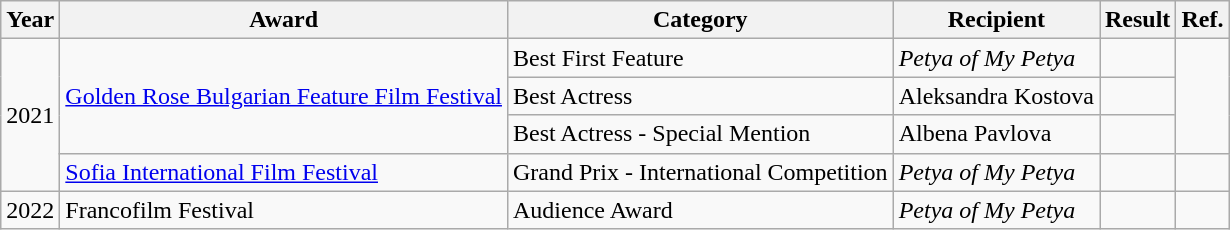<table class="wikitable">
<tr>
<th>Year</th>
<th>Award</th>
<th>Category</th>
<th>Recipient</th>
<th>Result</th>
<th>Ref.</th>
</tr>
<tr>
<td rowspan="4">2021</td>
<td rowspan="3"><a href='#'>Golden Rose Bulgarian Feature Film Festival</a></td>
<td>Best First Feature</td>
<td><em>Petya of My Petya</em></td>
<td></td>
<td rowspan="3"></td>
</tr>
<tr>
<td>Best Actress</td>
<td>Aleksandra Kostova</td>
<td></td>
</tr>
<tr>
<td>Best Actress - Special Mention</td>
<td>Albena Pavlova</td>
<td></td>
</tr>
<tr>
<td><a href='#'>Sofia International Film Festival</a></td>
<td>Grand Prix - International Competition</td>
<td><em>Petya of My Petya</em></td>
<td></td>
<td></td>
</tr>
<tr>
<td>2022</td>
<td>Francofilm Festival</td>
<td>Audience Award</td>
<td><em>Petya of My Petya</em></td>
<td></td>
<td></td>
</tr>
</table>
